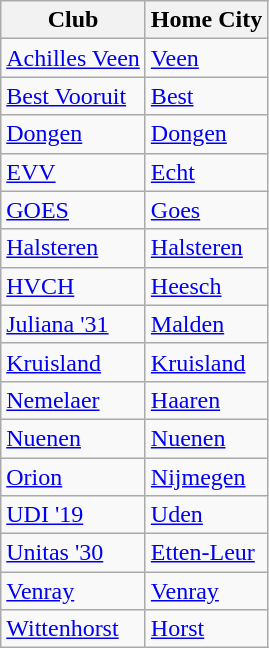<table class="wikitable sortable">
<tr>
<th>Club</th>
<th>Home City</th>
</tr>
<tr>
<td><a href='#'>Achilles Veen</a></td>
<td><a href='#'>Veen</a></td>
</tr>
<tr>
<td><a href='#'>Best Vooruit</a></td>
<td><a href='#'>Best</a></td>
</tr>
<tr>
<td><a href='#'>Dongen</a></td>
<td><a href='#'>Dongen</a></td>
</tr>
<tr>
<td><a href='#'>EVV</a></td>
<td><a href='#'>Echt</a></td>
</tr>
<tr>
<td><a href='#'>GOES</a></td>
<td><a href='#'>Goes</a></td>
</tr>
<tr>
<td><a href='#'>Halsteren</a></td>
<td><a href='#'>Halsteren</a></td>
</tr>
<tr>
<td><a href='#'>HVCH</a></td>
<td><a href='#'>Heesch</a></td>
</tr>
<tr>
<td><a href='#'>Juliana '31</a></td>
<td><a href='#'>Malden</a></td>
</tr>
<tr>
<td><a href='#'>Kruisland</a></td>
<td><a href='#'>Kruisland</a></td>
</tr>
<tr>
<td><a href='#'>Nemelaer</a></td>
<td><a href='#'>Haaren</a></td>
</tr>
<tr>
<td><a href='#'>Nuenen</a></td>
<td><a href='#'>Nuenen</a></td>
</tr>
<tr>
<td><a href='#'>Orion</a></td>
<td><a href='#'>Nijmegen</a></td>
</tr>
<tr>
<td><a href='#'>UDI '19</a></td>
<td><a href='#'>Uden</a></td>
</tr>
<tr>
<td><a href='#'>Unitas '30</a></td>
<td><a href='#'>Etten-Leur</a></td>
</tr>
<tr>
<td><a href='#'>Venray</a></td>
<td><a href='#'>Venray</a></td>
</tr>
<tr>
<td><a href='#'>Wittenhorst</a></td>
<td><a href='#'>Horst</a></td>
</tr>
</table>
